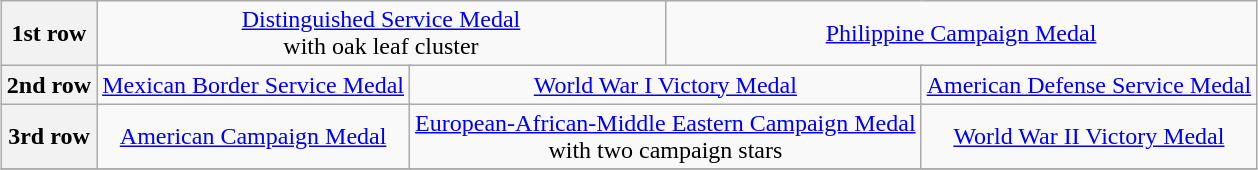<table class="wikitable" style="margin:1em auto; text-align:center;">
<tr>
<th>1st row</th>
<td colspan="4"><a href='#'>Distinguished Service Medal</a><br>with oak leaf cluster</td>
<td colspan="4"><a href='#'>Philippine Campaign Medal</a></td>
</tr>
<tr>
<th>2nd row</th>
<td colspan="3"><a href='#'>Mexican Border Service Medal</a></td>
<td colspan="3"><a href='#'>World War I Victory Medal</a></td>
<td colspan="3"><a href='#'>American Defense Service Medal</a></td>
</tr>
<tr>
<th>3rd row</th>
<td colspan="3"><a href='#'>American Campaign Medal</a></td>
<td colspan="3"><a href='#'>European-African-Middle Eastern Campaign Medal</a> <br>with two campaign stars</td>
<td colspan="3"><a href='#'>World War II Victory Medal</a></td>
</tr>
<tr>
</tr>
</table>
